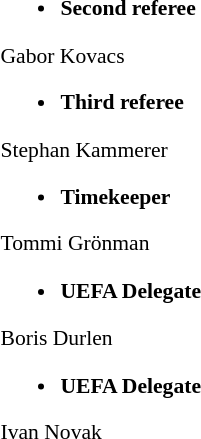<table style="width:50%; font-size:90%;">
<tr>
<td><br><ul><li><strong>Second referee</strong></li></ul> Gabor Kovacs<ul><li><strong>Third referee</strong></li></ul> Stephan Kammerer<ul><li><strong>Timekeeper</strong></li></ul> Tommi Grönman<ul><li><strong>UEFA Delegate</strong></li></ul> Boris Durlen<ul><li><strong>UEFA Delegate</strong></li></ul> Ivan Novak</td>
</tr>
</table>
